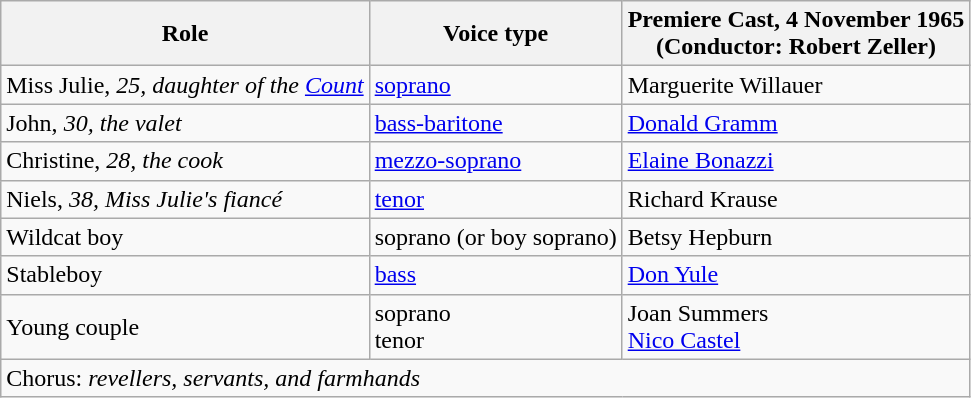<table class="wikitable">
<tr>
<th>Role</th>
<th>Voice type</th>
<th>Premiere Cast, 4 November 1965<br>(Conductor: Robert Zeller)</th>
</tr>
<tr>
<td>Miss Julie, <em>25, daughter of the <a href='#'>Count</a></em></td>
<td><a href='#'>soprano</a></td>
<td>Marguerite Willauer</td>
</tr>
<tr>
<td>John, <em>30, the valet</em></td>
<td><a href='#'>bass-baritone</a></td>
<td><a href='#'>Donald Gramm</a></td>
</tr>
<tr>
<td>Christine, <em>28, the cook</em></td>
<td><a href='#'>mezzo-soprano</a></td>
<td><a href='#'>Elaine Bonazzi</a></td>
</tr>
<tr>
<td>Niels, <em>38, Miss Julie's fiancé</em></td>
<td><a href='#'>tenor</a></td>
<td>Richard Krause</td>
</tr>
<tr>
<td>Wildcat boy</td>
<td>soprano (or boy soprano)</td>
<td>Betsy Hepburn</td>
</tr>
<tr>
<td>Stableboy</td>
<td><a href='#'>bass</a></td>
<td><a href='#'>Don Yule</a></td>
</tr>
<tr>
<td>Young couple</td>
<td>soprano<br>tenor</td>
<td>Joan Summers<br><a href='#'>Nico Castel</a></td>
</tr>
<tr>
<td colspan="3">Chorus: <em>revellers, servants, and farmhands</em></td>
</tr>
</table>
